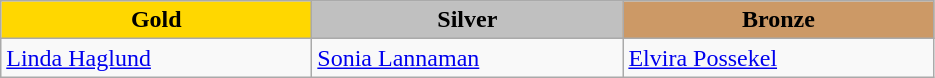<table class="wikitable" style="text-align:left">
<tr align="center">
<td width=200 bgcolor=gold><strong>Gold</strong></td>
<td width=200 bgcolor=silver><strong>Silver</strong></td>
<td width=200 bgcolor=CC9966><strong>Bronze</strong></td>
</tr>
<tr>
<td><a href='#'>Linda Haglund</a><br><em></em></td>
<td><a href='#'>Sonia Lannaman</a><br><em></em></td>
<td><a href='#'>Elvira Possekel</a><br><em></em></td>
</tr>
</table>
